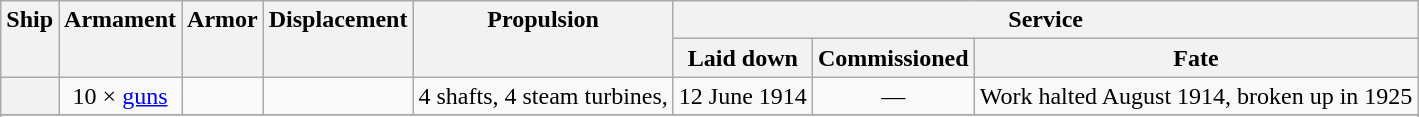<table class="wikitable plainrowheaders">
<tr valign="top"|- valign="top">
<th align= center scope=col rowspan=2>Ship</th>
<th align= center scope=col rowspan=2>Armament</th>
<th align= center scope=col rowspan=2>Armor</th>
<th align= center scope=col rowspan=2>Displacement</th>
<th align= center scope=col rowspan=2>Propulsion</th>
<th align= center scope=col colspan=3>Service</th>
</tr>
<tr valign="top">
<th align= center scope=col>Laid down</th>
<th align= center scope=col>Commissioned</th>
<th align= center scope=col>Fate</th>
</tr>
<tr valign="top">
<th scope=row align= left></th>
<td align= center>10 × <a href='#'> guns</a></td>
<td align= center></td>
<td align= center></td>
<td align= left>4 shafts, 4 steam turbines, </td>
<td align= center>12 June 1914</td>
<td align= center>—</td>
<td align= left>Work halted August 1914, broken up in 1925</td>
</tr>
<tr valign="top">
</tr>
<tr>
</tr>
</table>
